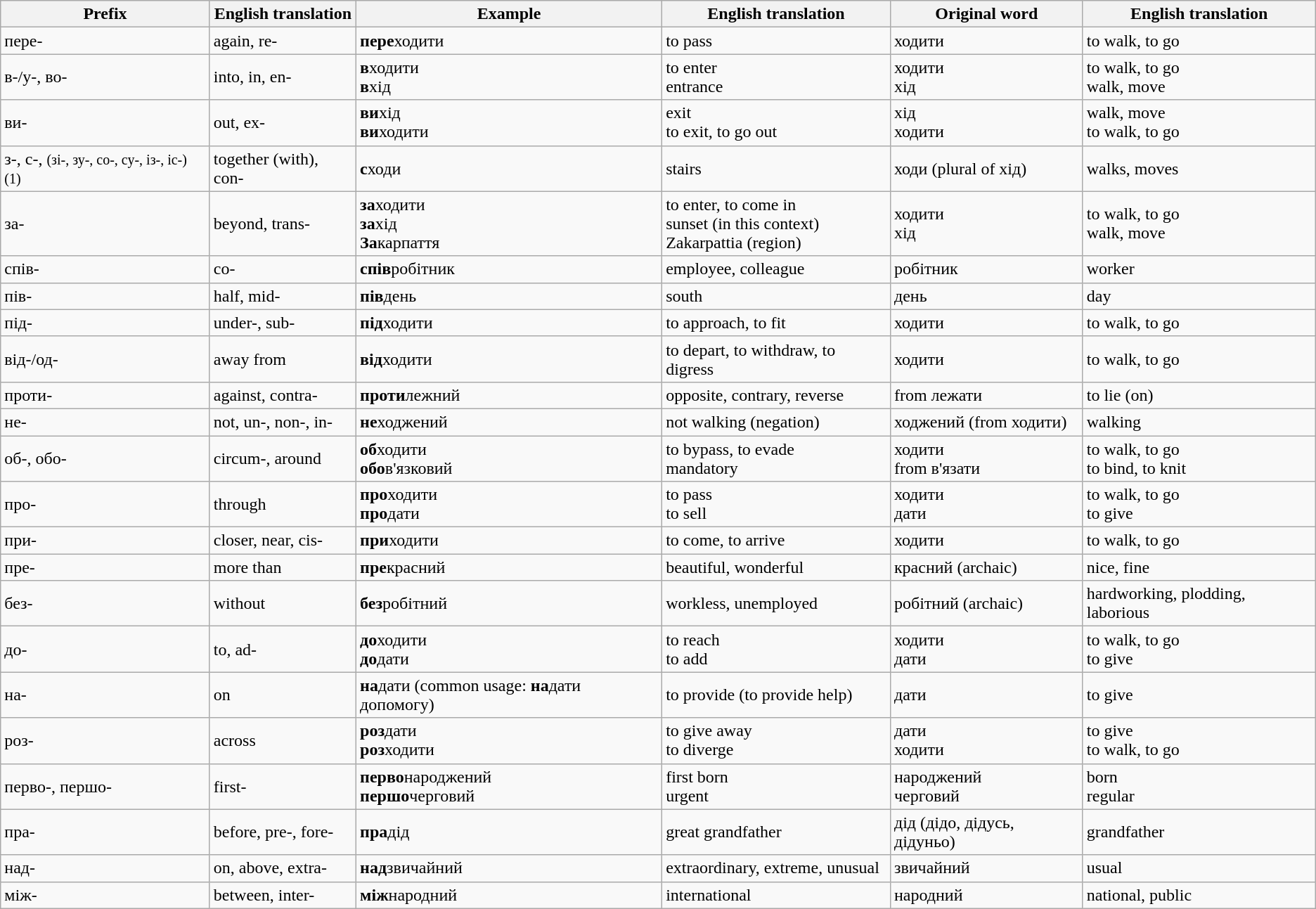<table class="wikitable" align="center">
<tr>
<th>Prefix</th>
<th>English translation</th>
<th>Example</th>
<th>English translation</th>
<th>Original word</th>
<th>English translation</th>
</tr>
<tr>
<td>пере-</td>
<td>again, re-</td>
<td><strong>пере</strong>ходити</td>
<td>to pass</td>
<td>ходити</td>
<td>to walk, to go</td>
</tr>
<tr>
<td>в-/у-, во-</td>
<td>into, in, en-</td>
<td><strong>в</strong>ходити<br><strong>в</strong>хід</td>
<td>to enter<br>entrance</td>
<td>ходити<br>хід</td>
<td>to walk, to go<br>walk, move</td>
</tr>
<tr>
<td>ви-</td>
<td>out, ex-</td>
<td><strong>ви</strong>хід<br><strong>ви</strong>ходити</td>
<td>exit<br>to exit, to go out</td>
<td>хід<br>ходити</td>
<td>walk, move<br>to walk, to go</td>
</tr>
<tr>
<td>з-, с-, <small>(зі-, зу-, со-, су-, із-, іс-) (1)</small></td>
<td>together (with), con-</td>
<td><strong>с</strong>ходи</td>
<td>stairs</td>
<td>ходи (plural of хід)</td>
<td>walks, moves</td>
</tr>
<tr>
<td>за-</td>
<td>beyond, trans-</td>
<td><strong>за</strong>ходити<br><strong>за</strong>хід<br><strong>За</strong>карпаття</td>
<td>to enter, to come in<br>sunset (in this context)<br>Zakarpattia (region)</td>
<td>ходити<br>хід</td>
<td>to walk, to go<br>walk, move</td>
</tr>
<tr>
<td>спів-</td>
<td>co-</td>
<td><strong>спів</strong>робітник</td>
<td>employee, colleague</td>
<td>робітник</td>
<td>worker</td>
</tr>
<tr>
<td>пів-</td>
<td>half, mid-</td>
<td><strong>пів</strong>день</td>
<td>south</td>
<td>день</td>
<td>day</td>
</tr>
<tr>
<td>під-</td>
<td>under-, sub-</td>
<td><strong>під</strong>ходити</td>
<td>to approach, to fit</td>
<td>ходити</td>
<td>to walk, to go</td>
</tr>
<tr>
<td>від-/од-</td>
<td>away from</td>
<td><strong>від</strong>ходити</td>
<td>to depart, to withdraw, to digress</td>
<td>ходити</td>
<td>to walk, to go</td>
</tr>
<tr>
<td>проти-</td>
<td>against, contra-</td>
<td><strong>проти</strong>лежний</td>
<td>opposite, contrary, reverse</td>
<td>from лежати</td>
<td>to lie (on)</td>
</tr>
<tr>
<td>не-</td>
<td>not, un-, non-, in-</td>
<td><strong>не</strong>ходжений</td>
<td>not walking (negation)</td>
<td>ходжений (from ходити)</td>
<td>walking</td>
</tr>
<tr>
<td>об-, обо-</td>
<td>circum-, around</td>
<td><strong>об</strong>ходити<br><strong>обо</strong>в'язковий</td>
<td>to bypass, to evade<br>mandatory</td>
<td>ходити<br>from в'язати</td>
<td>to walk, to go<br>to bind, to knit</td>
</tr>
<tr>
<td>про-</td>
<td>through</td>
<td><strong>про</strong>ходити<br><strong>про</strong>дати</td>
<td>to pass<br>to sell</td>
<td>ходити<br>дати</td>
<td>to walk, to go<br>to give</td>
</tr>
<tr>
<td>при-</td>
<td>closer, near, cis-</td>
<td><strong>при</strong>ходити</td>
<td>to come, to arrive</td>
<td>ходити</td>
<td>to walk, to go</td>
</tr>
<tr>
<td>пре-</td>
<td>more than</td>
<td><strong>пре</strong>красний</td>
<td>beautiful, wonderful</td>
<td>красний (archaic)</td>
<td>nice, fine</td>
</tr>
<tr>
<td>без-</td>
<td>without</td>
<td><strong>без</strong>робітний</td>
<td>workless, unemployed</td>
<td>робітний (archaic)</td>
<td>hardworking, plodding, laborious</td>
</tr>
<tr>
<td>до-</td>
<td>to, ad-</td>
<td><strong>до</strong>ходити<br><strong>до</strong>дати</td>
<td>to reach<br>to add</td>
<td>ходити<br>дати</td>
<td>to walk, to go<br>to give</td>
</tr>
<tr>
<td>на-</td>
<td>on</td>
<td><strong>на</strong>дати (common usage: <strong>на</strong>дати допомогу)</td>
<td>to provide (to provide help)</td>
<td>дати</td>
<td>to give</td>
</tr>
<tr>
<td>роз-</td>
<td>across</td>
<td><strong>роз</strong>дати<br><strong>роз</strong>ходити</td>
<td>to give away<br>to diverge</td>
<td>дати<br>ходити</td>
<td>to give<br>to walk, to go</td>
</tr>
<tr>
<td>перво-, першо-</td>
<td>first-</td>
<td><strong>перво</strong>народжений<br><strong>першо</strong>черговий</td>
<td>first born<br>urgent</td>
<td>народжений<br>черговий</td>
<td>born<br>regular</td>
</tr>
<tr>
<td>пра-</td>
<td>before, pre-, fore-</td>
<td><strong>пра</strong>дід</td>
<td>great grandfather</td>
<td>дід (дідо, дідусь, дідуньо)</td>
<td>grandfather</td>
</tr>
<tr>
<td>над-</td>
<td>on, above, extra-</td>
<td><strong>над</strong>звичайний</td>
<td>extraordinary, extreme, unusual</td>
<td>звичайний</td>
<td>usual</td>
</tr>
<tr>
<td>між-</td>
<td>between, inter-</td>
<td><strong>між</strong>народний</td>
<td>international</td>
<td>народний</td>
<td>national, public</td>
</tr>
</table>
